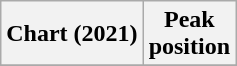<table class="wikitable plainrowheaders" style="text-align:center">
<tr>
<th scope="col">Chart (2021)</th>
<th scope="col">Peak<br>position</th>
</tr>
<tr>
</tr>
</table>
